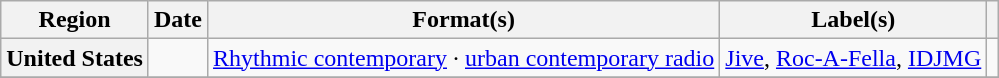<table class="wikitable plainrowheaders" style="text-align:left">
<tr>
<th scope="col">Region</th>
<th scope="col">Date</th>
<th scope="col">Format(s)</th>
<th scope="col">Label(s)</th>
<th scope="col"></th>
</tr>
<tr>
<th scope="row">United States</th>
<td></td>
<td><a href='#'>Rhythmic contemporary</a> · <a href='#'>urban contemporary radio</a></td>
<td><a href='#'>Jive</a>, <a href='#'>Roc-A-Fella</a>, <a href='#'>IDJMG</a></td>
<td></td>
</tr>
<tr>
</tr>
</table>
